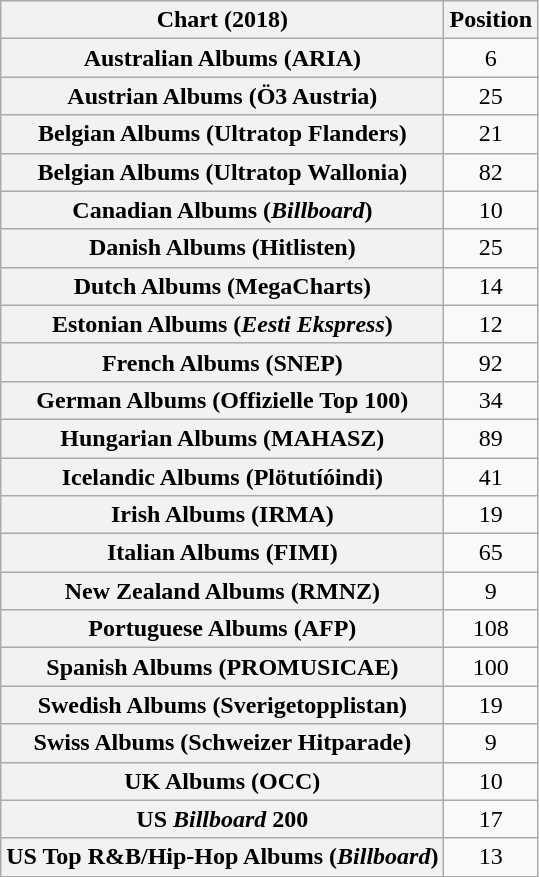<table class="wikitable sortable plainrowheaders" style="text-align:center">
<tr>
<th scope="col">Chart (2018)</th>
<th scope="col">Position</th>
</tr>
<tr>
<th scope="row">Australian Albums (ARIA)</th>
<td>6</td>
</tr>
<tr>
<th scope="row">Austrian Albums (Ö3 Austria)</th>
<td>25</td>
</tr>
<tr>
<th scope="row">Belgian Albums (Ultratop Flanders)</th>
<td>21</td>
</tr>
<tr>
<th scope="row">Belgian Albums (Ultratop Wallonia)</th>
<td>82</td>
</tr>
<tr>
<th scope="row">Canadian Albums (<em>Billboard</em>)</th>
<td>10</td>
</tr>
<tr>
<th scope="row">Danish Albums (Hitlisten)</th>
<td>25</td>
</tr>
<tr>
<th scope="row">Dutch Albums (MegaCharts)</th>
<td>14</td>
</tr>
<tr>
<th scope="row">Estonian Albums (<em>Eesti Ekspress</em>)</th>
<td>12</td>
</tr>
<tr>
<th scope="row">French Albums (SNEP)</th>
<td>92</td>
</tr>
<tr>
<th scope="row">German Albums (Offizielle Top 100)</th>
<td>34</td>
</tr>
<tr>
<th scope="row">Hungarian Albums (MAHASZ)</th>
<td>89</td>
</tr>
<tr>
<th scope="row">Icelandic Albums (Plötutíóindi)</th>
<td>41</td>
</tr>
<tr>
<th scope="row">Irish Albums (IRMA)</th>
<td>19</td>
</tr>
<tr>
<th scope="row">Italian Albums (FIMI)</th>
<td>65</td>
</tr>
<tr>
<th scope="row">New Zealand Albums (RMNZ)</th>
<td>9</td>
</tr>
<tr>
<th scope="row">Portuguese Albums (AFP)</th>
<td>108</td>
</tr>
<tr>
<th scope="row">Spanish Albums (PROMUSICAE)</th>
<td>100</td>
</tr>
<tr>
<th scope="row">Swedish Albums (Sverigetopplistan)</th>
<td>19</td>
</tr>
<tr>
<th scope="row">Swiss Albums (Schweizer Hitparade)</th>
<td>9</td>
</tr>
<tr>
<th scope="row">UK Albums (OCC)</th>
<td>10</td>
</tr>
<tr>
<th scope="row">US <em>Billboard</em> 200</th>
<td>17</td>
</tr>
<tr>
<th scope="row">US Top R&B/Hip-Hop Albums (<em>Billboard</em>)</th>
<td>13</td>
</tr>
</table>
